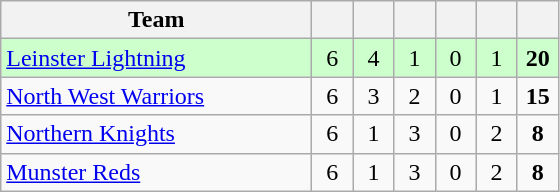<table class="wikitable" style="text-align:center">
<tr>
<th style="width:200px">Team</th>
<th width="20"></th>
<th width="20"></th>
<th width="20"></th>
<th width="20"></th>
<th width="20"></th>
<th width="20"></th>
</tr>
<tr style="background:#cfc">
<td style="text-align:left"><a href='#'>Leinster Lightning</a></td>
<td>6</td>
<td>4</td>
<td>1</td>
<td>0</td>
<td>1</td>
<td><strong>20</strong></td>
</tr>
<tr>
<td style="text-align:left"><a href='#'>North West Warriors</a></td>
<td>6</td>
<td>3</td>
<td>2</td>
<td>0</td>
<td>1</td>
<td><strong>15</strong></td>
</tr>
<tr>
<td style="text-align:left"><a href='#'>Northern Knights</a></td>
<td>6</td>
<td>1</td>
<td>3</td>
<td>0</td>
<td>2</td>
<td><strong>8</strong></td>
</tr>
<tr>
<td style="text-align:left"><a href='#'>Munster Reds</a></td>
<td>6</td>
<td>1</td>
<td>3</td>
<td>0</td>
<td>2</td>
<td><strong>8</strong></td>
</tr>
</table>
